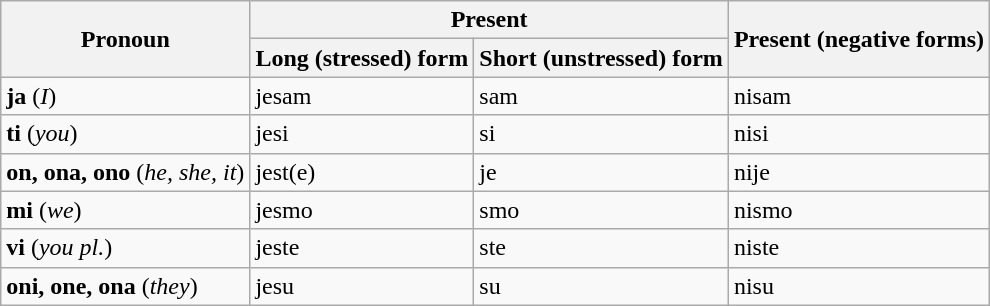<table class="wikitable">
<tr>
<th rowspan="2">Pronoun</th>
<th colspan="2">Present</th>
<th rowspan="2">Present (negative forms)</th>
</tr>
<tr>
<th>Long (stressed) form</th>
<th>Short (unstressed) form</th>
</tr>
<tr>
<td><strong>jа</strong> (<em>I</em>)</td>
<td>jesam</td>
<td>sam</td>
<td>nisam</td>
</tr>
<tr>
<td><strong>ti</strong> (<em>you</em>)</td>
<td>jesi</td>
<td>si</td>
<td>nisi</td>
</tr>
<tr>
<td><strong>on, ona, ono</strong> (<em>he, she, it</em>)</td>
<td>jest(e)</td>
<td>je</td>
<td>nije</td>
</tr>
<tr>
<td><strong>mi</strong> (<em>we</em>)</td>
<td>jesmo</td>
<td>smo</td>
<td>nismo</td>
</tr>
<tr>
<td><strong>vi</strong> (<em>you pl.</em>)</td>
<td>jeste</td>
<td>ste</td>
<td>niste</td>
</tr>
<tr>
<td><strong>oni, one, ona</strong> (<em>they</em>)</td>
<td>jesu</td>
<td>su</td>
<td>nisu</td>
</tr>
</table>
